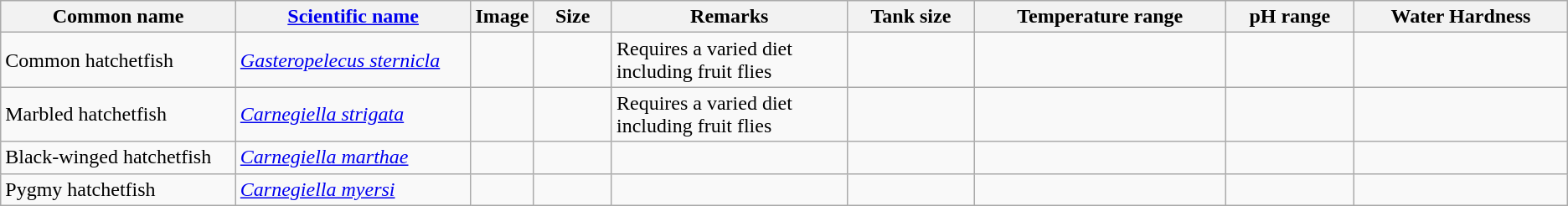<table class="wikitable sortable">
<tr>
<th width="15%">Common name</th>
<th width="15%"><a href='#'>Scientific name</a></th>
<th width="1%">Image</th>
<th width="5%">Size</th>
<th width="15%">Remarks</th>
<th>Tank size</th>
<th class="unsortable">Temperature range</th>
<th class="unsortable">pH range</th>
<th>Water Hardness</th>
</tr>
<tr>
<td>Common hatchetfish</td>
<td><em><a href='#'>Gasteropelecus sternicla</a></em></td>
<td align="center"></td>
<td align="center"></td>
<td>Requires a varied diet including fruit flies</td>
<td></td>
<td></td>
<td></td>
<td></td>
</tr>
<tr>
<td>Marbled hatchetfish</td>
<td><em><a href='#'>Carnegiella strigata</a></em></td>
<td align="center"></td>
<td align="center"></td>
<td>Requires a varied diet including fruit flies</td>
<td></td>
<td></td>
<td></td>
<td></td>
</tr>
<tr>
<td>Black-winged hatchetfish</td>
<td><em><a href='#'>Carnegiella marthae</a></em></td>
<td align="center"></td>
<td align="center"></td>
<td></td>
<td></td>
<td></td>
<td></td>
<td></td>
</tr>
<tr>
<td>Pygmy hatchetfish</td>
<td><em><a href='#'>Carnegiella myersi</a></em></td>
<td></td>
<td align="center"></td>
<td></td>
<td></td>
<td></td>
<td></td>
<td></td>
</tr>
</table>
